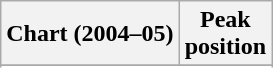<table class="wikitable sortable">
<tr>
<th>Chart (2004–05)</th>
<th>Peak<br>position</th>
</tr>
<tr>
</tr>
<tr>
</tr>
</table>
